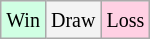<table class="wikitable">
<tr>
<td style="background-color: #d0ffe3;"><small>Win</small></td>
<td style="background-color: #f3f3f3;"><small>Draw</small></td>
<td style="background-color: #ffd0e3;"><small>Loss</small></td>
</tr>
</table>
